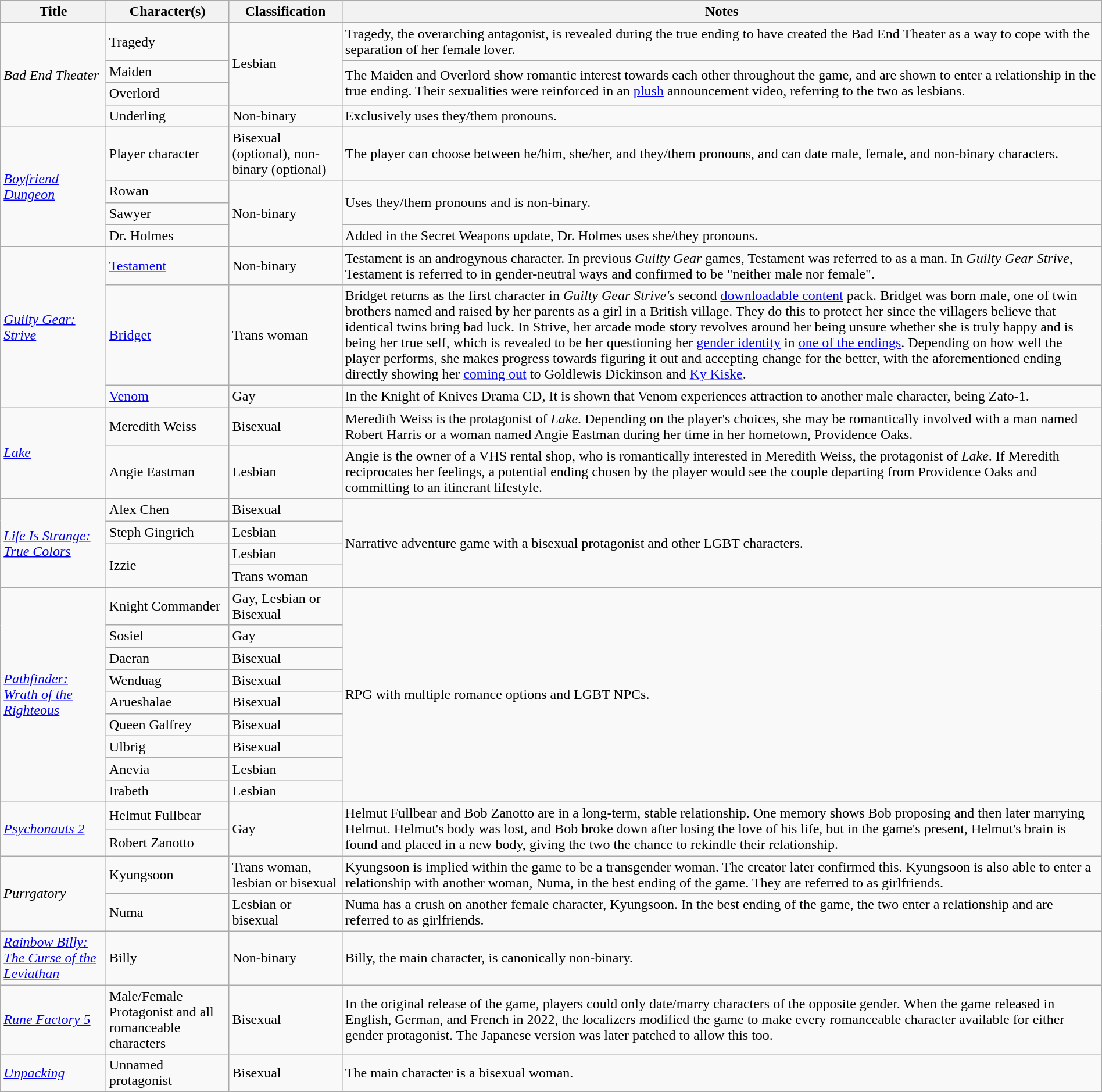<table class="wikitable sortable" style="width: 100%">
<tr>
<th>Title</th>
<th>Character(s)</th>
<th>Classification</th>
<th>Notes</th>
</tr>
<tr>
<td rowspan="4"><em>Bad End Theater</em></td>
<td>Tragedy</td>
<td rowspan="3">Lesbian</td>
<td>Tragedy, the overarching antagonist, is revealed during the true ending to have created the Bad End Theater as a way to cope with the separation of her female lover.</td>
</tr>
<tr>
<td>Maiden</td>
<td rowspan="2">The Maiden and Overlord show romantic interest towards each other throughout the game, and are shown to enter a relationship in the true ending. Their sexualities were reinforced in an <a href='#'>plush</a> announcement video, referring to the two as lesbians.</td>
</tr>
<tr>
<td>Overlord</td>
</tr>
<tr>
<td>Underling</td>
<td>Non-binary</td>
<td>Exclusively uses they/them pronouns.</td>
</tr>
<tr>
<td rowspan="4"><em><a href='#'>Boyfriend Dungeon</a></em></td>
<td>Player character</td>
<td>Bisexual (optional), non-binary (optional)</td>
<td>The player can choose between he/him, she/her, and they/them pronouns, and can date male, female, and non-binary characters.</td>
</tr>
<tr>
<td>Rowan</td>
<td rowspan="3">Non-binary</td>
<td rowspan="2">Uses they/them pronouns and is non-binary.</td>
</tr>
<tr>
<td>Sawyer</td>
</tr>
<tr>
<td>Dr. Holmes</td>
<td>Added in the Secret Weapons update, Dr. Holmes uses she/they pronouns.</td>
</tr>
<tr>
<td rowspan="3"><em><a href='#'>Guilty Gear: Strive</a></em></td>
<td><a href='#'>Testament</a></td>
<td>Non-binary</td>
<td>Testament is an androgynous character. In previous <em>Guilty Gear</em> games, Testament was referred to as a man. In <em>Guilty Gear Strive</em>, Testament is referred to in gender-neutral ways and confirmed to be "neither male nor female".</td>
</tr>
<tr>
<td><a href='#'>Bridget</a></td>
<td>Trans woman</td>
<td>Bridget returns as the first character in <em>Guilty Gear Strive's</em> second <a href='#'>downloadable content</a> pack. Bridget was born male, one of twin brothers named and raised by her parents as a girl in a British village. They do this to protect her since the villagers believe that identical twins bring bad luck. In Strive, her arcade mode story revolves around her being unsure whether she is truly happy and is being her true self, which is revealed to be her questioning her <a href='#'>gender identity</a> in <a href='#'>one of the endings</a>. Depending on how well the player performs, she makes progress towards figuring it out and accepting change for the better, with the aforementioned ending directly showing her <a href='#'>coming out</a> to Goldlewis Dickinson and <a href='#'>Ky Kiske</a>.</td>
</tr>
<tr>
<td><a href='#'>Venom</a></td>
<td>Gay</td>
<td>In the Knight of Knives Drama CD, It is shown that Venom experiences attraction to another male character, being Zato-1. </td>
</tr>
<tr>
<td rowspan="2"><em><a href='#'>Lake</a></em></td>
<td>Meredith Weiss</td>
<td>Bisexual</td>
<td>Meredith Weiss is the protagonist of <em>Lake</em>. Depending on the player's choices, she may be romantically involved with a man named Robert Harris or a woman named Angie Eastman during her time in her hometown, Providence Oaks.</td>
</tr>
<tr>
<td>Angie Eastman</td>
<td>Lesbian</td>
<td>Angie is the owner of a VHS rental shop, who is romantically interested in Meredith Weiss, the protagonist of <em>Lake</em>. If Meredith reciprocates her feelings, a potential ending chosen by the player would see the couple departing from Providence Oaks and committing to an itinerant lifestyle.</td>
</tr>
<tr>
<td rowspan="4"><em><a href='#'>Life Is Strange: True Colors</a></em></td>
<td>Alex Chen</td>
<td>Bisexual</td>
<td rowspan="4">Narrative adventure game with a bisexual protagonist and other LGBT characters.</td>
</tr>
<tr>
<td>Steph Gingrich</td>
<td>Lesbian</td>
</tr>
<tr>
<td rowspan="2">Izzie</td>
<td>Lesbian</td>
</tr>
<tr>
<td>Trans woman</td>
</tr>
<tr>
<td rowspan="9"><em><a href='#'>Pathfinder: Wrath of the Righteous</a></em></td>
<td>Knight Commander</td>
<td>Gay, Lesbian or Bisexual</td>
<td rowspan="9">RPG with multiple romance options and LGBT NPCs.</td>
</tr>
<tr>
<td>Sosiel</td>
<td>Gay</td>
</tr>
<tr>
<td>Daeran</td>
<td>Bisexual</td>
</tr>
<tr>
<td>Wenduag</td>
<td>Bisexual</td>
</tr>
<tr>
<td>Arueshalae</td>
<td>Bisexual</td>
</tr>
<tr>
<td>Queen Galfrey</td>
<td>Bisexual</td>
</tr>
<tr>
<td>Ulbrig</td>
<td>Bisexual</td>
</tr>
<tr>
<td>Anevia</td>
<td>Lesbian</td>
</tr>
<tr>
<td>Irabeth</td>
<td>Lesbian</td>
</tr>
<tr>
<td rowspan="2"><em><a href='#'>Psychonauts 2</a></em></td>
<td>Helmut Fullbear</td>
<td rowspan="2">Gay</td>
<td rowspan="2">Helmut Fullbear and Bob Zanotto are in a long-term, stable relationship. One memory shows Bob proposing and then later marrying Helmut. Helmut's body was lost, and Bob broke down after losing the love of his life, but in the game's present, Helmut's brain is found and placed in a new body, giving the two the chance to rekindle their relationship.</td>
</tr>
<tr>
<td>Robert Zanotto</td>
</tr>
<tr>
<td rowspan="2"><em>Purrgatory</em></td>
<td>Kyungsoon</td>
<td>Trans woman, lesbian or bisexual</td>
<td>Kyungsoon is implied within the game to be a transgender woman. The creator later confirmed this. Kyungsoon is also able to enter a relationship with another woman, Numa, in the best ending of the game. They are referred to as girlfriends.</td>
</tr>
<tr>
<td>Numa</td>
<td>Lesbian or bisexual</td>
<td>Numa has a crush on another female character, Kyungsoon. In the best ending of the game, the two enter a relationship and are referred to as girlfriends.</td>
</tr>
<tr>
<td><em><a href='#'>Rainbow Billy: The Curse of the Leviathan</a></em></td>
<td>Billy</td>
<td>Non-binary</td>
<td>Billy, the main character, is canonically non-binary.</td>
</tr>
<tr>
<td><em><a href='#'>Rune Factory 5</a></em></td>
<td>Male/Female Protagonist and all romanceable characters</td>
<td>Bisexual</td>
<td>In the original release of the game, players could only date/marry characters of the opposite gender. When the game released in English, German, and French in 2022, the localizers modified the game to make every romanceable character available for either gender protagonist. The Japanese version was later patched to allow this too.</td>
</tr>
<tr>
<td><em><a href='#'>Unpacking</a></em></td>
<td>Unnamed protagonist</td>
<td>Bisexual</td>
<td>The main character is a bisexual woman.</td>
</tr>
</table>
